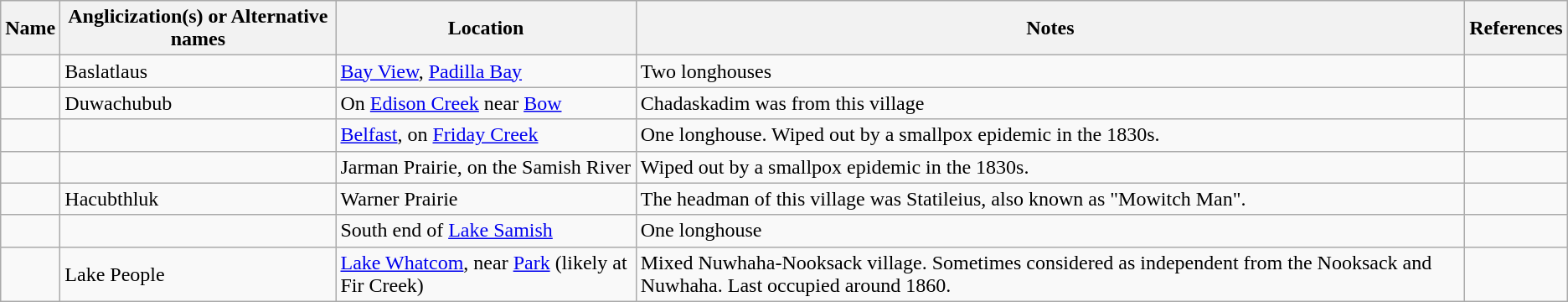<table class="wikitable mw-collapsible">
<tr>
<th>Name</th>
<th>Anglicization(s) or Alternative names</th>
<th>Location</th>
<th>Notes</th>
<th>References</th>
</tr>
<tr>
<td></td>
<td>Baslatlaus</td>
<td><a href='#'>Bay View</a>, <a href='#'>Padilla Bay</a></td>
<td>Two longhouses</td>
<td></td>
</tr>
<tr>
<td></td>
<td>Duwachubub</td>
<td>On <a href='#'>Edison Creek</a> near <a href='#'>Bow</a></td>
<td>Chadaskadim was from this village</td>
<td></td>
</tr>
<tr>
<td></td>
<td></td>
<td><a href='#'>Belfast</a>, on <a href='#'>Friday Creek</a></td>
<td>One longhouse. Wiped out by a smallpox epidemic in the 1830s.</td>
<td></td>
</tr>
<tr>
<td></td>
<td></td>
<td>Jarman Prairie, on the Samish River</td>
<td>Wiped out by a smallpox epidemic in the 1830s.</td>
<td></td>
</tr>
<tr>
<td></td>
<td>Hacubthluk</td>
<td>Warner Prairie</td>
<td>The headman of this village was Statileius, also known as "Mowitch Man".</td>
<td></td>
</tr>
<tr>
<td></td>
<td></td>
<td>South end of <a href='#'>Lake Samish</a></td>
<td>One longhouse</td>
<td></td>
</tr>
<tr>
<td></td>
<td>Lake People</td>
<td><a href='#'>Lake Whatcom</a>, near <a href='#'>Park</a> (likely at Fir Creek)</td>
<td>Mixed Nuwhaha-Nooksack village. Sometimes considered as independent from the Nooksack and Nuwhaha. Last occupied around 1860.</td>
<td></td>
</tr>
</table>
